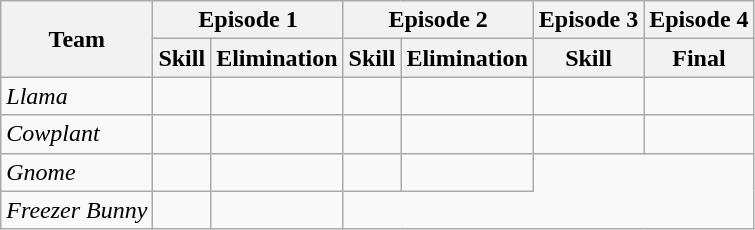<table class="wikitable">
<tr>
<th rowspan="2">Team</th>
<th colspan="2">Episode 1</th>
<th colspan="2">Episode 2</th>
<th>Episode 3</th>
<th>Episode 4</th>
</tr>
<tr>
<th>Skill</th>
<th>Elimination</th>
<th>Skill</th>
<th>Elimination</th>
<th>Skill</th>
<th>Final</th>
</tr>
<tr>
<td><em>Llama</em></td>
<td></td>
<td></td>
<td></td>
<td></td>
<td></td>
<td></td>
</tr>
<tr>
<td><em>Cowplant</em></td>
<td></td>
<td></td>
<td></td>
<td></td>
<td></td>
<td></td>
</tr>
<tr>
<td><em>Gnome</em></td>
<td></td>
<td></td>
<td></td>
<td></td>
</tr>
<tr>
<td><em>Freezer Bunny</em></td>
<td></td>
<td></td>
</tr>
</table>
